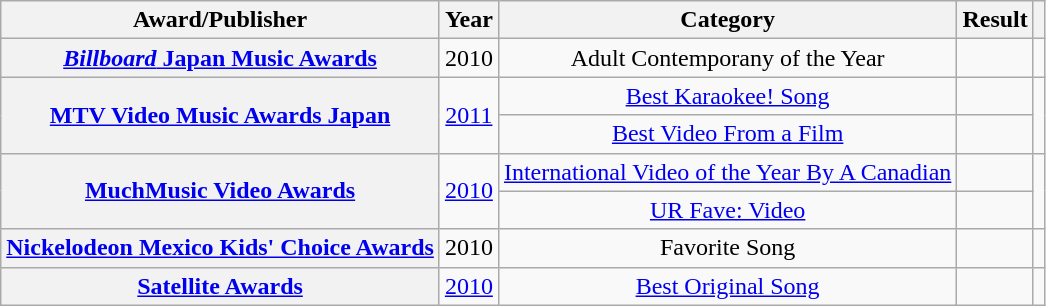<table class="wikitable sortable plainrowheaders">
<tr>
<th scope="col">Award/Publisher</th>
<th scope="col">Year</th>
<th scope="col">Category</th>
<th scope="col">Result</th>
<th scope="col" class="unsortable"></th>
</tr>
<tr>
<th scope="row"><a href='#'><em>Billboard</em> Japan Music Awards</a></th>
<td align=center>2010</td>
<td align=center>Adult Contemporany of the Year</td>
<td></td>
<td align=center></td>
</tr>
<tr>
<th scope="row" rowspan="2"><a href='#'>MTV Video Music Awards Japan</a></th>
<td align=center rowspan="2"><a href='#'>2011</a></td>
<td align=center><a href='#'>Best Karaokee! Song</a></td>
<td></td>
<td align=center rowspan="2"></td>
</tr>
<tr>
<td align=center><a href='#'>Best Video From a Film</a></td>
<td></td>
</tr>
<tr>
<th scope="row" rowspan="2"><a href='#'>MuchMusic Video Awards</a></th>
<td align=center rowspan="2"><a href='#'>2010</a></td>
<td align=center><a href='#'>International Video of the Year By A Canadian</a></td>
<td></td>
<td align=center rowspan="2"></td>
</tr>
<tr>
<td align=center><a href='#'>UR Fave: Video</a></td>
<td></td>
</tr>
<tr>
<th scope="row"><a href='#'>Nickelodeon Mexico Kids' Choice Awards</a></th>
<td align=center>2010</td>
<td align=center>Favorite Song</td>
<td></td>
<td align=center></td>
</tr>
<tr>
<th scope="row"><a href='#'>Satellite Awards</a></th>
<td align=center><a href='#'>2010</a></td>
<td align=center><a href='#'>Best Original Song</a></td>
<td></td>
<td align=center></td>
</tr>
</table>
